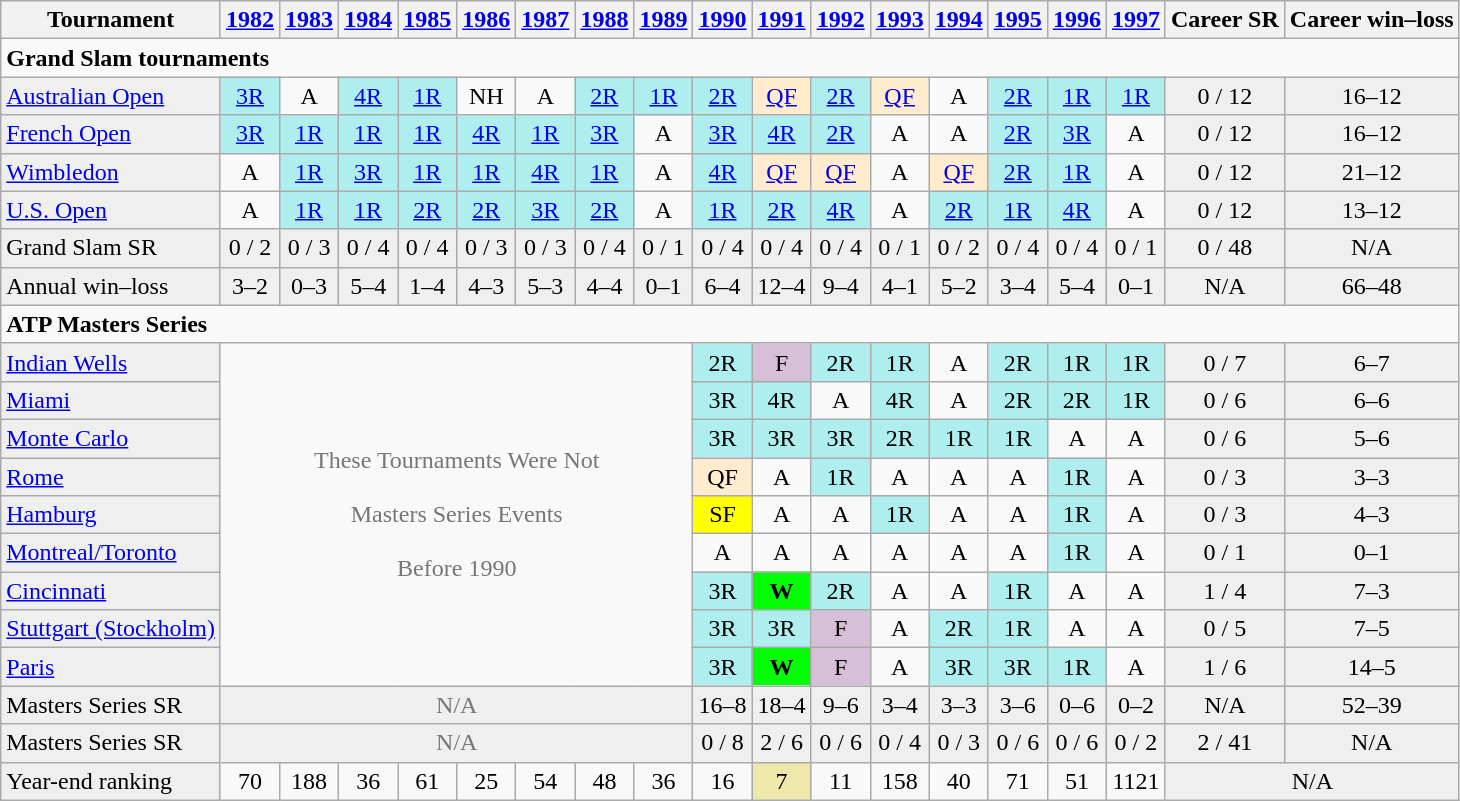<table class="wikitable">
<tr style="background:#efefef;">
<th>Tournament</th>
<th><a href='#'>1982</a></th>
<th><a href='#'>1983</a></th>
<th><a href='#'>1984</a></th>
<th><a href='#'>1985</a></th>
<th><a href='#'>1986</a></th>
<th><a href='#'>1987</a></th>
<th><a href='#'>1988</a></th>
<th><a href='#'>1989</a></th>
<th><a href='#'>1990</a></th>
<th><a href='#'>1991</a></th>
<th><a href='#'>1992</a></th>
<th><a href='#'>1993</a></th>
<th><a href='#'>1994</a></th>
<th><a href='#'>1995</a></th>
<th><a href='#'>1996</a></th>
<th><a href='#'>1997</a></th>
<th>Career SR</th>
<th>Career win–loss</th>
</tr>
<tr>
<td colspan="19"><strong>Grand Slam tournaments</strong></td>
</tr>
<tr>
<td style="background:#efefef;"><a href='#'>Australian Open</a></td>
<td align="center" style="background:#afeeee;"><a href='#'>3R</a></td>
<td align="center">A</td>
<td align="center" style="background:#afeeee;"><a href='#'>4R</a></td>
<td align="center" style="background:#afeeee;"><a href='#'>1R</a></td>
<td align="center">NH</td>
<td align="center">A</td>
<td align="center" style="background:#afeeee;"><a href='#'>2R</a></td>
<td align="center" style="background:#afeeee;"><a href='#'>1R</a></td>
<td align="center" style="background:#afeeee;"><a href='#'>2R</a></td>
<td align="center" style="background:#ffebcd;"><a href='#'>QF</a></td>
<td align="center" style="background:#afeeee;"><a href='#'>2R</a></td>
<td align="center" style="background:#ffebcd;"><a href='#'>QF</a></td>
<td align="center">A</td>
<td align="center" style="background:#afeeee;"><a href='#'>2R</a></td>
<td align="center" style="background:#afeeee;"><a href='#'>1R</a></td>
<td align="center" style="background:#afeeee;"><a href='#'>1R</a></td>
<td align="center" style="background:#EFEFEF;">0 / 12</td>
<td align="center" style="background:#EFEFEF;">16–12</td>
</tr>
<tr>
<td style="background:#efefef;"><a href='#'>French Open</a></td>
<td align="center" style="background:#afeeee;"><a href='#'>3R</a></td>
<td align="center" style="background:#afeeee;"><a href='#'>1R</a></td>
<td align="center" style="background:#afeeee;"><a href='#'>1R</a></td>
<td align="center" style="background:#afeeee;"><a href='#'>1R</a></td>
<td align="center" style="background:#afeeee;"><a href='#'>4R</a></td>
<td align="center" style="background:#afeeee;"><a href='#'>1R</a></td>
<td align="center" style="background:#afeeee;"><a href='#'>3R</a></td>
<td align="center">A</td>
<td align="center" style="background:#afeeee;"><a href='#'>3R</a></td>
<td align="center" style="background:#afeeee;"><a href='#'>4R</a></td>
<td align="center" style="background:#afeeee;"><a href='#'>2R</a></td>
<td align="center">A</td>
<td align="center">A</td>
<td align="center" style="background:#afeeee;"><a href='#'>2R</a></td>
<td align="center" style="background:#afeeee;"><a href='#'>3R</a></td>
<td align="center">A</td>
<td align="center" style="background:#EFEFEF;">0 / 12</td>
<td align="center" style="background:#EFEFEF;">16–12</td>
</tr>
<tr>
<td style="background:#efefef;"><a href='#'>Wimbledon</a></td>
<td align="center">A</td>
<td align="center" style="background:#afeeee;"><a href='#'>1R</a></td>
<td align="center" style="background:#afeeee;"><a href='#'>3R</a></td>
<td align="center" style="background:#afeeee;"><a href='#'>1R</a></td>
<td align="center" style="background:#afeeee;"><a href='#'>1R</a></td>
<td align="center" style="background:#afeeee;"><a href='#'>4R</a></td>
<td align="center" style="background:#afeeee;"><a href='#'>1R</a></td>
<td align="center">A</td>
<td align="center" style="background:#afeeee;"><a href='#'>4R</a></td>
<td align="center" style="background:#ffebcd;"><a href='#'>QF</a></td>
<td align="center" style="background:#ffebcd;"><a href='#'>QF</a></td>
<td align="center">A</td>
<td align="center" style="background:#ffebcd;"><a href='#'>QF</a></td>
<td align="center" style="background:#afeeee;"><a href='#'>2R</a></td>
<td align="center" style="background:#afeeee;"><a href='#'>1R</a></td>
<td align="center">A</td>
<td align="center" style="background:#EFEFEF;">0 / 12</td>
<td align="center" style="background:#EFEFEF;">21–12</td>
</tr>
<tr>
<td style="background:#efefef;"><a href='#'>U.S. Open</a></td>
<td align="center">A</td>
<td align="center" style="background:#afeeee;"><a href='#'>1R</a></td>
<td align="center" style="background:#afeeee;"><a href='#'>1R</a></td>
<td align="center" style="background:#afeeee;"><a href='#'>2R</a></td>
<td align="center" style="background:#afeeee;"><a href='#'>2R</a></td>
<td align="center" style="background:#afeeee;"><a href='#'>3R</a></td>
<td align="center" style="background:#afeeee;"><a href='#'>2R</a></td>
<td align="center">A</td>
<td align="center" style="background:#afeeee;"><a href='#'>1R</a></td>
<td align="center" style="background:#afeeee;"><a href='#'>2R</a></td>
<td align="center" style="background:#afeeee;"><a href='#'>4R</a></td>
<td align="center">A</td>
<td align="center" style="background:#afeeee;"><a href='#'>2R</a></td>
<td align="center" style="background:#afeeee;"><a href='#'>1R</a></td>
<td align="center" style="background:#afeeee;"><a href='#'>4R</a></td>
<td align="center">A</td>
<td align="center" style="background:#EFEFEF;">0 / 12</td>
<td align="center" style="background:#EFEFEF;">13–12</td>
</tr>
<tr style="background:#efefef;">
<td>Grand Slam SR</td>
<td align="center">0 / 2</td>
<td align="center">0 / 3</td>
<td align="center">0 / 4</td>
<td align="center">0 / 4</td>
<td align="center">0 / 3</td>
<td align="center">0 / 3</td>
<td align="center">0 / 4</td>
<td align="center">0 / 1</td>
<td align="center">0 / 4</td>
<td align="center">0 / 4</td>
<td align="center">0 / 4</td>
<td align="center">0 / 1</td>
<td align="center">0 / 2</td>
<td align="center">0 / 4</td>
<td align="center">0 / 4</td>
<td align="center">0 / 1</td>
<td align="center">0 / 48</td>
<td align="center" style="background:#EFEFEF;">N/A</td>
</tr>
<tr>
<td style="background:#EFEFEF;">Annual win–loss</td>
<td align="center" style="background:#EFEFEF;">3–2</td>
<td align="center" style="background:#EFEFEF;">0–3</td>
<td align="center" style="background:#EFEFEF;">5–4</td>
<td align="center" style="background:#EFEFEF;">1–4</td>
<td align="center" style="background:#EFEFEF;">4–3</td>
<td align="center" style="background:#EFEFEF;">5–3</td>
<td align="center" style="background:#EFEFEF;">4–4</td>
<td align="center" style="background:#EFEFEF;">0–1</td>
<td align="center" style="background:#EFEFEF;">6–4</td>
<td align="center" style="background:#EFEFEF;">12–4</td>
<td align="center" style="background:#EFEFEF;">9–4</td>
<td align="center" style="background:#EFEFEF;">4–1</td>
<td align="center" style="background:#EFEFEF;">5–2</td>
<td align="center" style="background:#EFEFEF;">3–4</td>
<td align="center" style="background:#EFEFEF;">5–4</td>
<td align="center" style="background:#EFEFEF;">0–1</td>
<td align="center" style="background:#EFEFEF;">N/A</td>
<td align="center" style="background:#EFEFEF;">66–48</td>
</tr>
<tr>
<td colspan="19"><strong>ATP Masters Series</strong></td>
</tr>
<tr>
<td style="background:#efefef;"><a href='#'>Indian Wells</a></td>
<td align="center" colspan="8" rowspan="9" style="color:#767676;">These Tournaments Were Not<br><br>Masters Series Events<br><br>Before 1990</td>
<td align="center" style="background:#afeeee;">2R</td>
<td align="center" style="background:#D8BFD8;">F</td>
<td align="center" style="background:#afeeee;">2R</td>
<td align="center" style="background:#afeeee;">1R</td>
<td align="center">A</td>
<td align="center" style="background:#afeeee;">2R</td>
<td align="center" style="background:#afeeee;">1R</td>
<td align="center" style="background:#afeeee;">1R</td>
<td align="center" style="background:#EFEFEF;">0 / 7</td>
<td align="center" style="background:#EFEFEF;">6–7</td>
</tr>
<tr>
<td style="background:#efefef;"><a href='#'>Miami</a></td>
<td align="center" style="background:#afeeee;">3R</td>
<td align="center" style="background:#afeeee;">4R</td>
<td align="center">A</td>
<td align="center" style="background:#afeeee;">4R</td>
<td align="center">A</td>
<td align="center" style="background:#afeeee;">2R</td>
<td align="center" style="background:#afeeee;">2R</td>
<td align="center" style="background:#afeeee;">1R</td>
<td align="center" style="background:#EFEFEF;">0 / 6</td>
<td align="center" style="background:#EFEFEF;">6–6</td>
</tr>
<tr>
<td style="background:#efefef;"><a href='#'>Monte Carlo</a></td>
<td align="center" style="background:#afeeee;">3R</td>
<td align="center" style="background:#afeeee;">3R</td>
<td align="center" style="background:#afeeee;">3R</td>
<td align="center" style="background:#afeeee;">2R</td>
<td align="center" style="background:#afeeee;">1R</td>
<td align="center" style="background:#afeeee;">1R</td>
<td align="center">A</td>
<td align="center">A</td>
<td align="center" style="background:#EFEFEF;">0 / 6</td>
<td align="center" style="background:#EFEFEF;">5–6</td>
</tr>
<tr>
<td style="background:#efefef;"><a href='#'>Rome</a></td>
<td align="center" style="background:#ffebcd;">QF</td>
<td align="center">A</td>
<td align="center" style="background:#afeeee;">1R</td>
<td align="center">A</td>
<td align="center">A</td>
<td align="center">A</td>
<td align="center" style="background:#afeeee;">1R</td>
<td align="center">A</td>
<td align="center" style="background:#EFEFEF;">0 / 3</td>
<td align="center" style="background:#EFEFEF;">3–3</td>
</tr>
<tr>
<td style="background:#efefef;"><a href='#'>Hamburg</a></td>
<td align="center" style="background:yellow;">SF</td>
<td align="center">A</td>
<td align="center">A</td>
<td align="center" style="background:#afeeee;">1R</td>
<td align="center">A</td>
<td align="center">A</td>
<td align="center" style="background:#afeeee;">1R</td>
<td align="center">A</td>
<td align="center" style="background:#EFEFEF;">0 / 3</td>
<td align="center" style="background:#EFEFEF;">4–3</td>
</tr>
<tr>
<td style="background:#efefef;"><a href='#'>Montreal/Toronto</a></td>
<td align="center">A</td>
<td align="center">A</td>
<td align="center">A</td>
<td align="center">A</td>
<td align="center">A</td>
<td align="center">A</td>
<td align="center" style="background:#afeeee;">1R</td>
<td align="center">A</td>
<td align="center" style="background:#EFEFEF;">0 / 1</td>
<td align="center" style="background:#EFEFEF;">0–1</td>
</tr>
<tr>
<td style="background:#efefef;"><a href='#'>Cincinnati</a></td>
<td align="center" style="background:#afeeee;">3R</td>
<td align="center" style="background:#00ff00;"><strong>W</strong></td>
<td align="center" style="background:#afeeee;">2R</td>
<td align="center">A</td>
<td align="center">A</td>
<td align="center" style="background:#afeeee;">1R</td>
<td align="center">A</td>
<td align="center">A</td>
<td align="center" style="background:#EFEFEF;">1 / 4</td>
<td align="center" style="background:#EFEFEF;">7–3</td>
</tr>
<tr>
<td style="background:#efefef;"><a href='#'>Stuttgart (Stockholm)</a></td>
<td align="center" style="background:#afeeee;">3R</td>
<td align="center" style="background:#afeeee;">3R</td>
<td align="center" style="background:#D8BFD8;">F</td>
<td align="center">A</td>
<td align="center" style="background:#afeeee;">2R</td>
<td align="center" style="background:#afeeee;">1R</td>
<td align="center">A</td>
<td align="center">A</td>
<td align="center" style="background:#EFEFEF;">0 / 5</td>
<td align="center" style="background:#EFEFEF;">7–5</td>
</tr>
<tr>
<td style="background:#efefef;"><a href='#'>Paris</a></td>
<td align="center" style="background:#afeeee;">3R</td>
<td align="center" style="background:#00ff00;"><strong>W</strong></td>
<td align="center" style="background:#D8BFD8;">F</td>
<td align="center">A</td>
<td align="center" style="background:#afeeee;">3R</td>
<td align="center" style="background:#afeeee;">3R</td>
<td align="center" style="background:#afeeee;">1R</td>
<td align="center">A</td>
<td align="center" style="background:#EFEFEF;">1 / 6</td>
<td align="center" style="background:#EFEFEF;">14–5</td>
</tr>
<tr style="background:#efefef;">
<td>Masters Series SR</td>
<td align="center" colspan="8" style="color:#767676;">N/A</td>
<td align="center" style="background:#EFEFEF;">16–8</td>
<td align="center" style="background:#EFEFEF;">18–4</td>
<td align="center" style="background:#EFEFEF;">9–6</td>
<td align="center" style="background:#EFEFEF;">3–4</td>
<td align="center" style="background:#EFEFEF;">3–3</td>
<td align="center" style="background:#EFEFEF;">3–6</td>
<td align="center" style="background:#EFEFEF;">0–6</td>
<td align="center" style="background:#EFEFEF;">0–2</td>
<td align="center" style="background:#EFEFEF;">N/A</td>
<td align="center" style="background:#EFEFEF;">52–39</td>
</tr>
<tr style="background:#efefef;">
<td>Masters Series SR</td>
<td align="center" colspan="8" style="color:#767676;">N/A</td>
<td align="center">0 / 8</td>
<td align="center">2 / 6</td>
<td align="center">0 / 6</td>
<td align="center">0 / 4</td>
<td align="center">0 / 3</td>
<td align="center">0 / 6</td>
<td align="center">0 / 6</td>
<td align="center">0 / 2</td>
<td align="center">2 / 41</td>
<td align="center" style="background:#EFEFEF;">N/A</td>
</tr>
<tr>
<td style="background:#EFEFEF;">Year-end ranking</td>
<td align="center">70</td>
<td align="center">188</td>
<td align="center">36</td>
<td align="center">61</td>
<td align="center">25</td>
<td align="center">54</td>
<td align="center">48</td>
<td align="center">36</td>
<td align="center">16</td>
<td align="center" style="background:#EEE8AA;">7</td>
<td align="center">11</td>
<td align="center">158</td>
<td align="center">40</td>
<td align="center">71</td>
<td align="center">51</td>
<td align="center">1121</td>
<td colspan=2 align="center" style="background:#EFEFEF;">N/A</td>
</tr>
</table>
